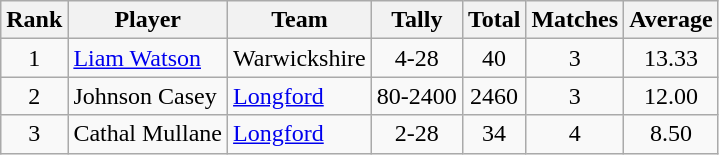<table class="wikitable">
<tr>
<th>Rank</th>
<th>Player</th>
<th>Team</th>
<th>Tally</th>
<th>Total</th>
<th>Matches</th>
<th>Average</th>
</tr>
<tr>
<td rowspan=1 align=center>1</td>
<td><a href='#'>Liam Watson</a></td>
<td>Warwickshire</td>
<td align=center>4-28</td>
<td align=center>40</td>
<td align=center>3</td>
<td align=center>13.33</td>
</tr>
<tr>
<td rowspan=1 align=center>2</td>
<td>Johnson Casey</td>
<td><a href='#'>Longford</a></td>
<td align=center>80-2400</td>
<td align=center>2460</td>
<td align=center>3</td>
<td align=center>12.00</td>
</tr>
<tr>
<td rowspan=1 align=center>3</td>
<td>Cathal Mullane</td>
<td><a href='#'>Longford</a></td>
<td align=center>2-28</td>
<td align=center>34</td>
<td align=center>4</td>
<td align=center>8.50</td>
</tr>
</table>
